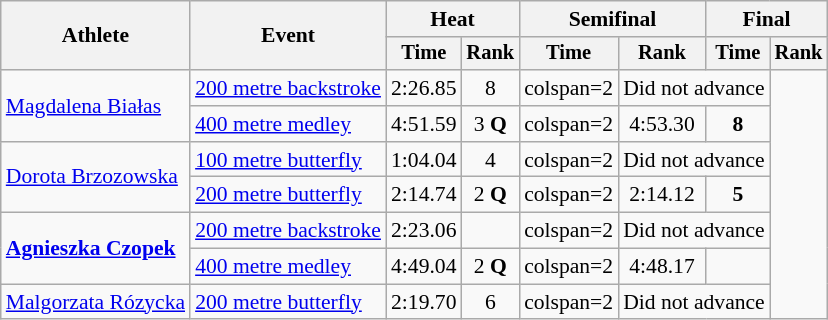<table class=wikitable style="font-size:90%">
<tr>
<th rowspan="2">Athlete</th>
<th rowspan="2">Event</th>
<th colspan="2">Heat</th>
<th colspan="2">Semifinal</th>
<th colspan="2">Final</th>
</tr>
<tr style="font-size:95%">
<th>Time</th>
<th>Rank</th>
<th>Time</th>
<th>Rank</th>
<th>Time</th>
<th>Rank</th>
</tr>
<tr align=center>
<td align=left rowspan=2><a href='#'>Magdalena Białas</a></td>
<td align=left><a href='#'>200 metre backstroke</a></td>
<td>2:26.85</td>
<td>8</td>
<td>colspan=2 </td>
<td colspan=2 align=center>Did not advance</td>
</tr>
<tr align=center>
<td align=left><a href='#'>400 metre medley</a></td>
<td>4:51.59</td>
<td>3 <strong>Q</strong></td>
<td>colspan=2 </td>
<td>4:53.30</td>
<td><strong>8</strong></td>
</tr>
<tr align=center>
<td align=left rowspan=2><a href='#'>Dorota Brzozowska</a></td>
<td align=left><a href='#'>100 metre butterfly</a></td>
<td>1:04.04</td>
<td>4</td>
<td>colspan=2 </td>
<td colspan=2 align=center>Did not advance</td>
</tr>
<tr align=center>
<td align=left><a href='#'>200 metre butterfly</a></td>
<td>2:14.74</td>
<td>2 <strong>Q</strong></td>
<td>colspan=2 </td>
<td>2:14.12</td>
<td><strong>5</strong></td>
</tr>
<tr align=center>
<td align=left rowspan=2><strong><a href='#'>Agnieszka Czopek</a></strong></td>
<td align=left><a href='#'>200 metre backstroke</a></td>
<td>2:23.06</td>
<td></td>
<td>colspan=2 </td>
<td colspan=2 align=center>Did not advance</td>
</tr>
<tr align=center>
<td align=left><a href='#'>400 metre medley</a></td>
<td>4:49.04</td>
<td>2 <strong>Q</strong></td>
<td>colspan=2 </td>
<td>4:48.17</td>
<td></td>
</tr>
<tr align=center>
<td align=left rowspan=1><a href='#'>Malgorzata Rózycka</a></td>
<td align=left><a href='#'>200 metre butterfly</a></td>
<td>2:19.70</td>
<td>6</td>
<td>colspan=2 </td>
<td colspan=2 align=center>Did not advance</td>
</tr>
</table>
